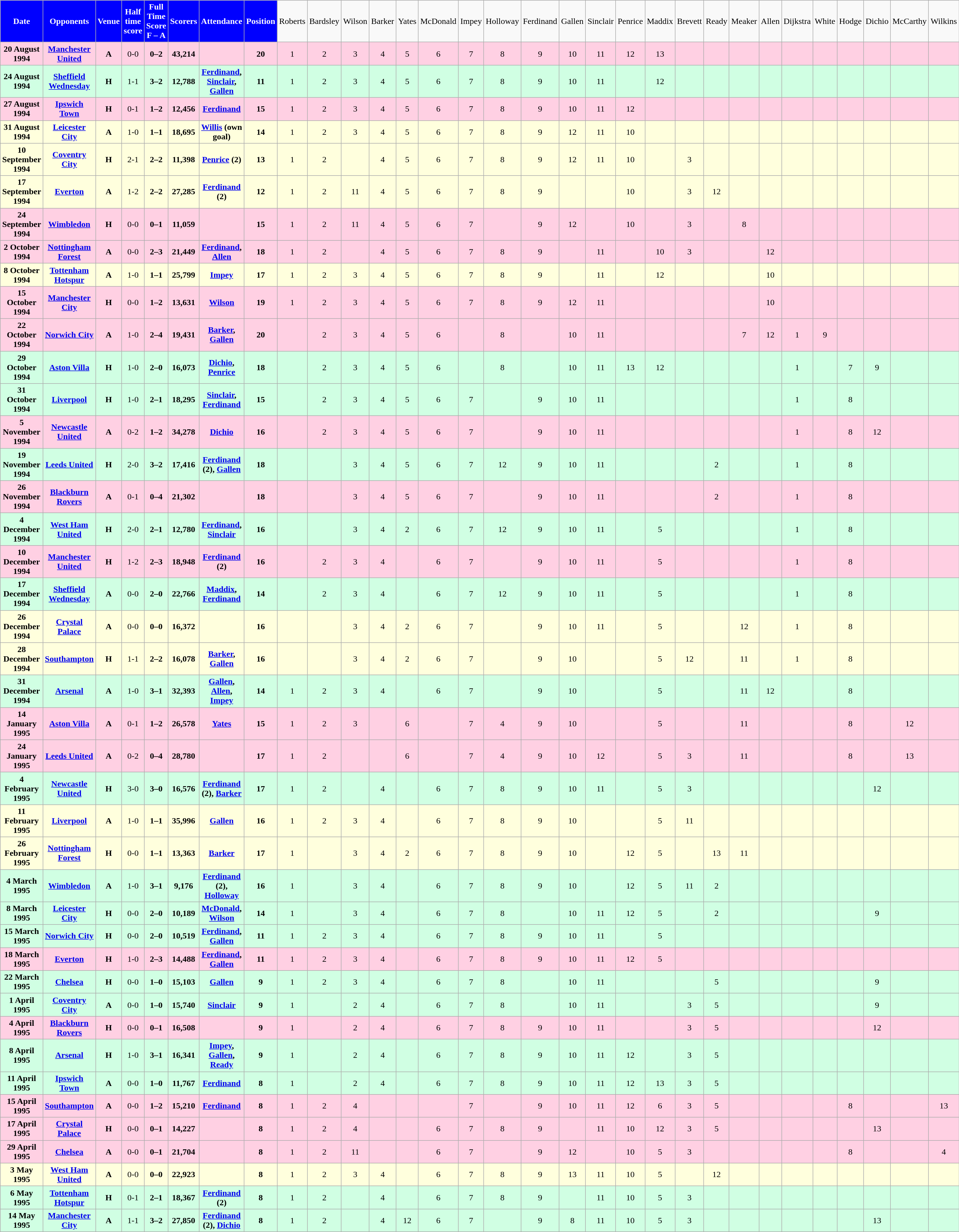<table class="wikitable sortable" style="font-size:100%; text-align:center">
<tr>
<th style="background:#0000FF; color:white; text-align:center;">Date</th>
<th style="background:#0000FF; color:white; text-align:center;">Opponents</th>
<th style="background:#0000FF; color:white; text-align:center;">Venue</th>
<th style="background:#0000FF; color:white; text-align:center;">Half time score</th>
<th style="background:#0000FF; color:white; text-align:center;">Full Time Score<br><strong>F – A</strong></th>
<th style="background:#0000FF; color:white; text-align:center;">Scorers</th>
<th style="background:#0000FF; color:white; text-align:center;">Attendance</th>
<th style="background:#0000FF; color:white; text-align:center;">Position</th>
<td>Roberts</td>
<td>Bardsley</td>
<td>Wilson</td>
<td>Barker</td>
<td>Yates</td>
<td>McDonald</td>
<td>Impey</td>
<td>Holloway</td>
<td>Ferdinand</td>
<td>Gallen</td>
<td>Sinclair</td>
<td>Penrice</td>
<td>Maddix</td>
<td>Brevett</td>
<td>Ready</td>
<td>Meaker</td>
<td>Allen</td>
<td>Dijkstra</td>
<td>White</td>
<td>Hodge</td>
<td>Dichio</td>
<td>McCarthy</td>
<td>Wilkins</td>
</tr>
<tr style="background-color: #ffd0e3;">
<td><strong>20 August 1994</strong></td>
<td><a href='#'><strong>Manchester United</strong></a></td>
<td><strong>A</strong></td>
<td>0-0</td>
<td><strong>0–2</strong></td>
<td><strong>43,214</strong></td>
<td></td>
<td><strong>20</strong></td>
<td>1</td>
<td>2</td>
<td>3</td>
<td>4</td>
<td>5</td>
<td>6</td>
<td>7</td>
<td>8</td>
<td>9</td>
<td>10</td>
<td>11</td>
<td>12</td>
<td>13</td>
<td></td>
<td></td>
<td></td>
<td></td>
<td></td>
<td></td>
<td></td>
<td></td>
<td></td>
<td></td>
</tr>
<tr style="background-color: #d0ffe3;">
<td><strong>24 August 1994</strong></td>
<td><a href='#'><strong>Sheffield Wednesday</strong></a></td>
<td><strong>H</strong></td>
<td>1-1</td>
<td><strong>3–2</strong></td>
<td><strong>12,788</strong></td>
<td><strong><a href='#'>Ferdinand</a>, <a href='#'>Sinclair</a>, <a href='#'>Gallen</a></strong></td>
<td><strong>11</strong></td>
<td>1</td>
<td>2</td>
<td>3</td>
<td>4</td>
<td>5</td>
<td>6</td>
<td>7</td>
<td>8</td>
<td>9</td>
<td>10</td>
<td>11</td>
<td></td>
<td>12</td>
<td></td>
<td></td>
<td></td>
<td></td>
<td></td>
<td></td>
<td></td>
<td></td>
<td></td>
<td></td>
</tr>
<tr style="background-color: #ffd0e3;">
<td><strong>27 August 1994</strong></td>
<td><a href='#'><strong>Ipswich Town</strong></a></td>
<td><strong>H</strong></td>
<td>0-1</td>
<td><strong>1–2</strong></td>
<td><strong>12,456</strong></td>
<td><a href='#'><strong>Ferdinand</strong></a></td>
<td><strong>15</strong></td>
<td>1</td>
<td>2</td>
<td>3</td>
<td>4</td>
<td>5</td>
<td>6</td>
<td>7</td>
<td>8</td>
<td>9</td>
<td>10</td>
<td>11</td>
<td>12</td>
<td></td>
<td></td>
<td></td>
<td></td>
<td></td>
<td></td>
<td></td>
<td></td>
<td></td>
<td></td>
<td></td>
</tr>
<tr style="background-color: #ffffdd;">
<td><strong>31 August 1994</strong></td>
<td><a href='#'><strong>Leicester City</strong></a></td>
<td><strong>A</strong></td>
<td>1-0</td>
<td><strong>1–1</strong></td>
<td><strong>18,695</strong></td>
<td><strong><a href='#'>Willis</a> (own goal)</strong></td>
<td><strong>14</strong></td>
<td>1</td>
<td>2</td>
<td>3</td>
<td>4</td>
<td>5</td>
<td>6</td>
<td>7</td>
<td>8</td>
<td>9</td>
<td>12</td>
<td>11</td>
<td>10</td>
<td></td>
<td></td>
<td></td>
<td></td>
<td></td>
<td></td>
<td></td>
<td></td>
<td></td>
<td></td>
<td></td>
</tr>
<tr style="background-color: #ffffdd;">
<td><strong>10 September 1994</strong></td>
<td><a href='#'><strong>Coventry City</strong></a></td>
<td><strong>H</strong></td>
<td>2-1</td>
<td><strong>2–2</strong></td>
<td><strong>11,398</strong></td>
<td><strong><a href='#'>Penrice</a> (2)</strong></td>
<td><strong>13</strong></td>
<td>1</td>
<td>2</td>
<td></td>
<td>4</td>
<td>5</td>
<td>6</td>
<td>7</td>
<td>8</td>
<td>9</td>
<td>12</td>
<td>11</td>
<td>10</td>
<td></td>
<td>3</td>
<td></td>
<td></td>
<td></td>
<td></td>
<td></td>
<td></td>
<td></td>
<td></td>
<td></td>
</tr>
<tr style="background-color: #ffffdd;">
<td><strong>17 September 1994</strong></td>
<td><a href='#'><strong>Everton</strong></a></td>
<td><strong>A</strong></td>
<td>1-2</td>
<td><strong>2–2</strong></td>
<td><strong>27,285</strong></td>
<td><strong><a href='#'>Ferdinand</a> (2)</strong></td>
<td><strong>12</strong></td>
<td>1</td>
<td>2</td>
<td>11</td>
<td>4</td>
<td>5</td>
<td>6</td>
<td>7</td>
<td>8</td>
<td>9</td>
<td></td>
<td></td>
<td>10</td>
<td></td>
<td>3</td>
<td>12</td>
<td></td>
<td></td>
<td></td>
<td></td>
<td></td>
<td></td>
<td></td>
<td></td>
</tr>
<tr style="background-color: #ffd0e3;">
<td><strong>24 September 1994</strong></td>
<td><a href='#'><strong>Wimbledon</strong></a></td>
<td><strong>H</strong></td>
<td>0-0</td>
<td><strong>0–1</strong></td>
<td><strong>11,059</strong></td>
<td></td>
<td><strong>15</strong></td>
<td>1</td>
<td>2</td>
<td>11</td>
<td>4</td>
<td>5</td>
<td>6</td>
<td>7</td>
<td></td>
<td>9</td>
<td>12</td>
<td></td>
<td>10</td>
<td></td>
<td>3</td>
<td></td>
<td>8</td>
<td></td>
<td></td>
<td></td>
<td></td>
<td></td>
<td></td>
<td></td>
</tr>
<tr style="background-color: #ffd0e3;">
<td><strong>2 October 1994</strong></td>
<td><a href='#'><strong>Nottingham Forest</strong></a></td>
<td><strong>A</strong></td>
<td>0-0</td>
<td><strong>2–3</strong></td>
<td><strong>21,449</strong></td>
<td><strong><a href='#'>Ferdinand</a>, <a href='#'>Allen</a></strong></td>
<td><strong>18</strong></td>
<td>1</td>
<td>2</td>
<td></td>
<td>4</td>
<td>5</td>
<td>6</td>
<td>7</td>
<td>8</td>
<td>9</td>
<td></td>
<td>11</td>
<td></td>
<td>10</td>
<td>3</td>
<td></td>
<td></td>
<td>12</td>
<td></td>
<td></td>
<td></td>
<td></td>
<td></td>
<td></td>
</tr>
<tr style="background-color: #ffffdd;">
<td><strong>8 October 1994</strong></td>
<td><a href='#'><strong>Tottenham Hotspur</strong></a></td>
<td><strong>A</strong></td>
<td>1-0</td>
<td><strong>1–1</strong></td>
<td><strong>25,799</strong></td>
<td><a href='#'><strong>Impey</strong></a></td>
<td><strong>17</strong></td>
<td>1</td>
<td>2</td>
<td>3</td>
<td>4</td>
<td>5</td>
<td>6</td>
<td>7</td>
<td>8</td>
<td>9</td>
<td></td>
<td>11</td>
<td></td>
<td>12</td>
<td></td>
<td></td>
<td></td>
<td>10</td>
<td></td>
<td></td>
<td></td>
<td></td>
<td></td>
<td></td>
</tr>
<tr style="background-color: #ffd0e3;">
<td><strong>15 October 1994</strong></td>
<td><a href='#'><strong>Manchester City</strong></a></td>
<td><strong>H</strong></td>
<td>0-0</td>
<td><strong>1–2</strong></td>
<td><strong>13,631</strong></td>
<td><a href='#'><strong>Wilson</strong></a></td>
<td><strong>19</strong></td>
<td>1</td>
<td>2</td>
<td>3</td>
<td>4</td>
<td>5</td>
<td>6</td>
<td>7</td>
<td>8</td>
<td>9</td>
<td>12</td>
<td>11</td>
<td></td>
<td></td>
<td></td>
<td></td>
<td></td>
<td>10</td>
<td></td>
<td></td>
<td></td>
<td></td>
<td></td>
<td></td>
</tr>
<tr style="background-color: #ffd0e3;">
<td><strong>22 October 1994</strong></td>
<td><a href='#'><strong>Norwich City</strong></a></td>
<td><strong>A</strong></td>
<td>1-0</td>
<td><strong>2–4</strong></td>
<td><strong>19,431</strong></td>
<td><strong><a href='#'>Barker</a>, <a href='#'>Gallen</a></strong></td>
<td><strong>20</strong></td>
<td></td>
<td>2</td>
<td>3</td>
<td>4</td>
<td>5</td>
<td>6</td>
<td></td>
<td>8</td>
<td></td>
<td>10</td>
<td>11</td>
<td></td>
<td></td>
<td></td>
<td></td>
<td>7</td>
<td>12</td>
<td>1</td>
<td>9</td>
<td></td>
<td></td>
<td></td>
<td></td>
</tr>
<tr style="background-color: #d0ffe3;">
<td><strong>29 October 1994</strong></td>
<td><a href='#'><strong>Aston Villa</strong></a></td>
<td><strong>H</strong></td>
<td>1-0</td>
<td><strong>2–0</strong></td>
<td><strong>16,073</strong></td>
<td><strong><a href='#'>Dichio</a>, <a href='#'>Penrice</a></strong></td>
<td><strong>18</strong></td>
<td></td>
<td>2</td>
<td>3</td>
<td>4</td>
<td>5</td>
<td>6</td>
<td></td>
<td>8</td>
<td></td>
<td>10</td>
<td>11</td>
<td>13</td>
<td>12</td>
<td></td>
<td></td>
<td></td>
<td></td>
<td>1</td>
<td></td>
<td>7</td>
<td>9</td>
<td></td>
<td></td>
</tr>
<tr style="background-color: #d0ffe3;">
<td><strong>31 October 1994</strong></td>
<td><a href='#'><strong>Liverpool</strong></a></td>
<td><strong>H</strong></td>
<td>1-0</td>
<td><strong>2–1</strong></td>
<td><strong>18,295</strong></td>
<td><strong><a href='#'>Sinclair</a>, <a href='#'>Ferdinand</a></strong></td>
<td><strong>15</strong></td>
<td></td>
<td>2</td>
<td>3</td>
<td>4</td>
<td>5</td>
<td>6</td>
<td>7</td>
<td></td>
<td>9</td>
<td>10</td>
<td>11</td>
<td></td>
<td></td>
<td></td>
<td></td>
<td></td>
<td></td>
<td>1</td>
<td></td>
<td>8</td>
<td></td>
<td></td>
<td></td>
</tr>
<tr style="background-color: #ffd0e3;">
<td><strong>5 November 1994</strong></td>
<td><a href='#'><strong>Newcastle United</strong></a></td>
<td><strong>A</strong></td>
<td>0-2</td>
<td><strong>1–2</strong></td>
<td><strong>34,278</strong></td>
<td><a href='#'><strong>Dichio</strong></a></td>
<td><strong>16</strong></td>
<td></td>
<td>2</td>
<td>3</td>
<td>4</td>
<td>5</td>
<td>6</td>
<td>7</td>
<td></td>
<td>9</td>
<td>10</td>
<td>11</td>
<td></td>
<td></td>
<td></td>
<td></td>
<td></td>
<td></td>
<td>1</td>
<td></td>
<td>8</td>
<td>12</td>
<td></td>
<td></td>
</tr>
<tr style="background-color: #d0ffe3;">
<td><strong>19 November 1994</strong></td>
<td><a href='#'><strong>Leeds United</strong></a></td>
<td><strong>H</strong></td>
<td>2-0</td>
<td><strong>3–2</strong></td>
<td><strong>17,416</strong></td>
<td><strong><a href='#'>Ferdinand</a> (2), <a href='#'>Gallen</a></strong></td>
<td><strong>18</strong></td>
<td></td>
<td></td>
<td>3</td>
<td>4</td>
<td>5</td>
<td>6</td>
<td>7</td>
<td>12</td>
<td>9</td>
<td>10</td>
<td>11</td>
<td></td>
<td></td>
<td></td>
<td>2</td>
<td></td>
<td></td>
<td>1</td>
<td></td>
<td>8</td>
<td></td>
<td></td>
<td></td>
</tr>
<tr style="background-color: #ffd0e3;">
<td><strong>26 November 1994</strong></td>
<td><a href='#'><strong>Blackburn Rovers</strong></a></td>
<td><strong>A</strong></td>
<td>0-1</td>
<td><strong>0–4</strong></td>
<td><strong>21,302</strong></td>
<td></td>
<td><strong>18</strong></td>
<td></td>
<td></td>
<td>3</td>
<td>4</td>
<td>5</td>
<td>6</td>
<td>7</td>
<td></td>
<td>9</td>
<td>10</td>
<td>11</td>
<td></td>
<td></td>
<td></td>
<td>2</td>
<td></td>
<td></td>
<td>1</td>
<td></td>
<td>8</td>
<td></td>
<td></td>
<td></td>
</tr>
<tr style="background-color: #d0ffe3;">
<td><strong>4 December 1994</strong></td>
<td><a href='#'><strong>West Ham United</strong></a></td>
<td><strong>H</strong></td>
<td>2-0</td>
<td><strong>2–1</strong></td>
<td><strong>12,780</strong></td>
<td><strong><a href='#'>Ferdinand</a>, <a href='#'>Sinclair</a></strong></td>
<td><strong>16</strong></td>
<td></td>
<td></td>
<td>3</td>
<td>4</td>
<td>2</td>
<td>6</td>
<td>7</td>
<td>12</td>
<td>9</td>
<td>10</td>
<td>11</td>
<td></td>
<td>5</td>
<td></td>
<td></td>
<td></td>
<td></td>
<td>1</td>
<td></td>
<td>8</td>
<td></td>
<td></td>
<td></td>
</tr>
<tr style="background-color: #ffd0e3;">
<td><strong>10 December 1994</strong></td>
<td><a href='#'><strong>Manchester United</strong></a></td>
<td><strong>H</strong></td>
<td>1-2</td>
<td><strong>2–3</strong></td>
<td><strong>18,948</strong></td>
<td><strong><a href='#'>Ferdinand</a> (2)</strong></td>
<td><strong>16</strong></td>
<td></td>
<td>2</td>
<td>3</td>
<td>4</td>
<td></td>
<td>6</td>
<td>7</td>
<td></td>
<td>9</td>
<td>10</td>
<td>11</td>
<td></td>
<td>5</td>
<td></td>
<td></td>
<td></td>
<td></td>
<td>1</td>
<td></td>
<td>8</td>
<td></td>
<td></td>
<td></td>
</tr>
<tr style="background-color: #d0ffe3;">
<td><strong>17 December 1994</strong></td>
<td><a href='#'><strong>Sheffield Wednesday</strong></a></td>
<td><strong>A</strong></td>
<td>0-0</td>
<td><strong>2–0</strong></td>
<td><strong>22,766</strong></td>
<td><strong><a href='#'>Maddix</a>, <a href='#'>Ferdinand</a></strong></td>
<td><strong>14</strong></td>
<td></td>
<td>2</td>
<td>3</td>
<td>4</td>
<td></td>
<td>6</td>
<td>7</td>
<td>12</td>
<td>9</td>
<td>10</td>
<td>11</td>
<td></td>
<td>5</td>
<td></td>
<td></td>
<td></td>
<td></td>
<td>1</td>
<td></td>
<td>8</td>
<td></td>
<td></td>
<td></td>
</tr>
<tr style="background-color: #ffffdd;">
<td><strong>26 December 1994</strong></td>
<td><a href='#'><strong>Crystal Palace</strong></a></td>
<td><strong>A</strong></td>
<td>0-0</td>
<td><strong>0–0</strong></td>
<td><strong>16,372</strong></td>
<td></td>
<td><strong>16</strong></td>
<td></td>
<td></td>
<td>3</td>
<td>4</td>
<td>2</td>
<td>6</td>
<td>7</td>
<td></td>
<td>9</td>
<td>10</td>
<td>11</td>
<td></td>
<td>5</td>
<td></td>
<td></td>
<td>12</td>
<td></td>
<td>1</td>
<td></td>
<td>8</td>
<td></td>
<td></td>
<td></td>
</tr>
<tr style="background-color: #ffffdd;">
<td><strong>28 December 1994</strong></td>
<td><a href='#'><strong>Southampton</strong></a></td>
<td><strong>H</strong></td>
<td>1-1</td>
<td><strong>2–2</strong></td>
<td><strong>16,078</strong></td>
<td><strong><a href='#'>Barker</a>, <a href='#'>Gallen</a></strong></td>
<td><strong>16</strong></td>
<td></td>
<td></td>
<td>3</td>
<td>4</td>
<td>2</td>
<td>6</td>
<td>7</td>
<td></td>
<td>9</td>
<td>10</td>
<td></td>
<td></td>
<td>5</td>
<td>12</td>
<td></td>
<td>11</td>
<td></td>
<td>1</td>
<td></td>
<td>8</td>
<td></td>
<td></td>
<td></td>
</tr>
<tr style="background-color: #d0ffe3;">
<td><strong>31 December 1994</strong></td>
<td><a href='#'><strong>Arsenal</strong></a></td>
<td><strong>A</strong></td>
<td>1-0</td>
<td><strong>3–1</strong></td>
<td><strong>32,393</strong></td>
<td><strong><a href='#'>Gallen</a>, <a href='#'>Allen</a>, <a href='#'>Impey</a></strong></td>
<td><strong>14</strong></td>
<td>1</td>
<td>2</td>
<td>3</td>
<td>4</td>
<td></td>
<td>6</td>
<td>7</td>
<td></td>
<td>9</td>
<td>10</td>
<td></td>
<td></td>
<td>5</td>
<td></td>
<td></td>
<td>11</td>
<td>12</td>
<td></td>
<td></td>
<td>8</td>
<td></td>
<td></td>
<td></td>
</tr>
<tr style="background-color: #ffd0e3;">
<td><strong>14 January 1995</strong></td>
<td><a href='#'><strong>Aston Villa</strong></a></td>
<td><strong>A</strong></td>
<td>0-1</td>
<td><strong>1–2</strong></td>
<td><strong>26,578</strong></td>
<td><a href='#'><strong>Yates</strong></a></td>
<td><strong>15</strong></td>
<td>1</td>
<td>2</td>
<td>3</td>
<td></td>
<td>6</td>
<td></td>
<td>7</td>
<td>4</td>
<td>9</td>
<td>10</td>
<td></td>
<td></td>
<td>5</td>
<td></td>
<td></td>
<td>11</td>
<td></td>
<td></td>
<td></td>
<td>8</td>
<td></td>
<td>12</td>
<td></td>
</tr>
<tr style="background-color: #ffd0e3;">
<td><strong>24 January 1995</strong></td>
<td><a href='#'><strong>Leeds United</strong></a></td>
<td><strong>A</strong></td>
<td>0-2</td>
<td><strong>0–4</strong></td>
<td><strong>28,780</strong></td>
<td></td>
<td><strong>17</strong></td>
<td>1</td>
<td>2</td>
<td></td>
<td></td>
<td>6</td>
<td></td>
<td>7</td>
<td>4</td>
<td>9</td>
<td>10</td>
<td>12</td>
<td></td>
<td>5</td>
<td>3</td>
<td></td>
<td>11</td>
<td></td>
<td></td>
<td></td>
<td>8</td>
<td></td>
<td>13</td>
<td></td>
</tr>
<tr style="background-color: #d0ffe3;">
<td><strong>4 February 1995</strong></td>
<td><a href='#'><strong>Newcastle United</strong></a></td>
<td><strong>H</strong></td>
<td>3-0</td>
<td><strong>3–0</strong></td>
<td><strong>16,576</strong></td>
<td><strong><a href='#'>Ferdinand</a> (2), <a href='#'>Barker</a></strong></td>
<td><strong>17</strong></td>
<td>1</td>
<td>2</td>
<td></td>
<td>4</td>
<td></td>
<td>6</td>
<td>7</td>
<td>8</td>
<td>9</td>
<td>10</td>
<td>11</td>
<td></td>
<td>5</td>
<td>3</td>
<td></td>
<td></td>
<td></td>
<td></td>
<td></td>
<td></td>
<td>12</td>
<td></td>
<td></td>
</tr>
<tr style="background-color: #ffffdd;">
<td><strong>11 February 1995</strong></td>
<td><a href='#'><strong>Liverpool</strong></a></td>
<td><strong>A</strong></td>
<td>1-0</td>
<td><strong>1–1</strong></td>
<td><strong>35,996</strong></td>
<td><a href='#'><strong>Gallen</strong></a></td>
<td><strong>16</strong></td>
<td>1</td>
<td>2</td>
<td>3</td>
<td>4</td>
<td></td>
<td>6</td>
<td>7</td>
<td>8</td>
<td>9</td>
<td>10</td>
<td></td>
<td></td>
<td>5</td>
<td>11</td>
<td></td>
<td></td>
<td></td>
<td></td>
<td></td>
<td></td>
<td></td>
<td></td>
<td></td>
</tr>
<tr style="background-color: #ffffdd;">
<td><strong>26 February 1995</strong></td>
<td><a href='#'><strong>Nottingham Forest</strong></a></td>
<td><strong>H</strong></td>
<td>0-0</td>
<td><strong>1–1</strong></td>
<td><strong>13,363</strong></td>
<td><a href='#'><strong>Barker</strong></a></td>
<td><strong>17</strong></td>
<td>1</td>
<td></td>
<td>3</td>
<td>4</td>
<td>2</td>
<td>6</td>
<td>7</td>
<td>8</td>
<td>9</td>
<td>10</td>
<td></td>
<td>12</td>
<td>5</td>
<td></td>
<td>13</td>
<td>11</td>
<td></td>
<td></td>
<td></td>
<td></td>
<td></td>
<td></td>
<td></td>
</tr>
<tr style="background-color: #d0ffe3;">
<td><strong>4 March 1995</strong></td>
<td><a href='#'><strong>Wimbledon</strong></a></td>
<td><strong>A</strong></td>
<td>1-0</td>
<td><strong>3–1</strong></td>
<td><strong>9,176</strong></td>
<td><strong><a href='#'>Ferdinand</a> (2), <a href='#'>Holloway</a></strong></td>
<td><strong>16</strong></td>
<td>1</td>
<td></td>
<td>3</td>
<td>4</td>
<td></td>
<td>6</td>
<td>7</td>
<td>8</td>
<td>9</td>
<td>10</td>
<td></td>
<td>12</td>
<td>5</td>
<td>11</td>
<td>2</td>
<td></td>
<td></td>
<td></td>
<td></td>
<td></td>
<td></td>
<td></td>
<td></td>
</tr>
<tr style="background-color: #d0ffe3;">
<td><strong>8 March 1995</strong></td>
<td><a href='#'><strong>Leicester City</strong></a></td>
<td><strong>H</strong></td>
<td>0-0</td>
<td><strong>2–0</strong></td>
<td><strong>10,189</strong></td>
<td><strong><a href='#'>McDonald</a>, <a href='#'>Wilson</a></strong></td>
<td><strong>14</strong></td>
<td>1</td>
<td></td>
<td>3</td>
<td>4</td>
<td></td>
<td>6</td>
<td>7</td>
<td>8</td>
<td></td>
<td>10</td>
<td>11</td>
<td>12</td>
<td>5</td>
<td></td>
<td>2</td>
<td></td>
<td></td>
<td></td>
<td></td>
<td></td>
<td>9</td>
<td></td>
<td></td>
</tr>
<tr style="background-color: #d0ffe3;">
<td><strong>15 March 1995</strong></td>
<td><a href='#'><strong>Norwich City</strong></a></td>
<td><strong>H</strong></td>
<td>0-0</td>
<td><strong>2–0</strong></td>
<td><strong>10,519</strong></td>
<td><strong><a href='#'>Ferdinand</a>, <a href='#'>Gallen</a></strong></td>
<td><strong>11</strong></td>
<td>1</td>
<td>2</td>
<td>3</td>
<td>4</td>
<td></td>
<td>6</td>
<td>7</td>
<td>8</td>
<td>9</td>
<td>10</td>
<td>11</td>
<td></td>
<td>5</td>
<td></td>
<td></td>
<td></td>
<td></td>
<td></td>
<td></td>
<td></td>
<td></td>
<td></td>
<td></td>
</tr>
<tr style="background-color: #ffd0e3;">
<td><strong>18 March 1995</strong></td>
<td><a href='#'><strong>Everton</strong></a></td>
<td><strong>H</strong></td>
<td>1-0</td>
<td><strong>2–3</strong></td>
<td><strong>14,488</strong></td>
<td><strong><a href='#'>Ferdinand</a>, <a href='#'>Gallen</a></strong></td>
<td><strong>11</strong></td>
<td>1</td>
<td>2</td>
<td>3</td>
<td>4</td>
<td></td>
<td>6</td>
<td>7</td>
<td>8</td>
<td>9</td>
<td>10</td>
<td>11</td>
<td>12</td>
<td>5</td>
<td></td>
<td></td>
<td></td>
<td></td>
<td></td>
<td></td>
<td></td>
<td></td>
<td></td>
<td></td>
</tr>
<tr style="background-color: #d0ffe3;">
<td><strong>22 March 1995</strong></td>
<td><a href='#'><strong>Chelsea</strong></a></td>
<td><strong>H</strong></td>
<td>0-0</td>
<td><strong>1–0</strong></td>
<td><strong>15,103</strong></td>
<td><a href='#'><strong>Gallen</strong></a></td>
<td><strong>9</strong></td>
<td>1</td>
<td>2</td>
<td>3</td>
<td>4</td>
<td></td>
<td>6</td>
<td>7</td>
<td>8</td>
<td></td>
<td>10</td>
<td>11</td>
<td></td>
<td></td>
<td></td>
<td>5</td>
<td></td>
<td></td>
<td></td>
<td></td>
<td></td>
<td>9</td>
<td></td>
<td></td>
</tr>
<tr style="background-color: #d0ffe3;">
<td><strong>1 April 1995</strong></td>
<td><a href='#'><strong>Coventry City</strong></a></td>
<td><strong>A</strong></td>
<td>0-0</td>
<td><strong>1–0</strong></td>
<td><strong>15,740</strong></td>
<td><a href='#'><strong>Sinclair</strong></a></td>
<td><strong>9</strong></td>
<td>1</td>
<td></td>
<td>2</td>
<td>4</td>
<td></td>
<td>6</td>
<td>7</td>
<td>8</td>
<td></td>
<td>10</td>
<td>11</td>
<td></td>
<td></td>
<td>3</td>
<td>5</td>
<td></td>
<td></td>
<td></td>
<td></td>
<td></td>
<td>9</td>
<td></td>
<td></td>
</tr>
<tr style="background-color: #ffd0e3;">
<td><strong>4 April 1995</strong></td>
<td><a href='#'><strong>Blackburn Rovers</strong></a></td>
<td><strong>H</strong></td>
<td>0-0</td>
<td><strong>0–1</strong></td>
<td><strong>16,508</strong></td>
<td></td>
<td><strong>9</strong></td>
<td>1</td>
<td></td>
<td>2</td>
<td>4</td>
<td></td>
<td>6</td>
<td>7</td>
<td>8</td>
<td>9</td>
<td>10</td>
<td>11</td>
<td></td>
<td></td>
<td>3</td>
<td>5</td>
<td></td>
<td></td>
<td></td>
<td></td>
<td></td>
<td>12</td>
<td></td>
<td></td>
</tr>
<tr style="background-color: #d0ffe3;">
<td><strong>8 April 1995</strong></td>
<td><a href='#'><strong>Arsenal</strong></a></td>
<td><strong>H</strong></td>
<td>1-0</td>
<td><strong>3–1</strong></td>
<td><strong>16,341</strong></td>
<td><strong><a href='#'>Impey</a>, <a href='#'>Gallen</a>, <a href='#'>Ready</a></strong></td>
<td><strong>9</strong></td>
<td>1</td>
<td></td>
<td>2</td>
<td>4</td>
<td></td>
<td>6</td>
<td>7</td>
<td>8</td>
<td>9</td>
<td>10</td>
<td>11</td>
<td>12</td>
<td></td>
<td>3</td>
<td>5</td>
<td></td>
<td></td>
<td></td>
<td></td>
<td></td>
<td></td>
<td></td>
<td></td>
</tr>
<tr style="background-color: #d0ffe3;">
<td><strong>11 April 1995</strong></td>
<td><a href='#'><strong>Ipswich Town</strong></a></td>
<td><strong>A</strong></td>
<td>0-0</td>
<td><strong>1–0</strong></td>
<td><strong>11,767</strong></td>
<td><a href='#'><strong>Ferdinand</strong></a></td>
<td><strong>8</strong></td>
<td>1</td>
<td></td>
<td>2</td>
<td>4</td>
<td></td>
<td>6</td>
<td>7</td>
<td>8</td>
<td>9</td>
<td>10</td>
<td>11</td>
<td>12</td>
<td>13</td>
<td>3</td>
<td>5</td>
<td></td>
<td></td>
<td></td>
<td></td>
<td></td>
<td></td>
<td></td>
<td></td>
</tr>
<tr style="background-color: #ffd0e3;">
<td><strong>15 April 1995</strong></td>
<td><a href='#'><strong>Southampton</strong></a></td>
<td><strong>A</strong></td>
<td>0-0</td>
<td><strong>1–2</strong></td>
<td><strong>15,210</strong></td>
<td><a href='#'><strong>Ferdinand</strong></a></td>
<td><strong>8</strong></td>
<td>1</td>
<td>2</td>
<td>4</td>
<td></td>
<td></td>
<td></td>
<td>7</td>
<td></td>
<td>9</td>
<td>10</td>
<td>11</td>
<td>12</td>
<td>6</td>
<td>3</td>
<td>5</td>
<td></td>
<td></td>
<td></td>
<td></td>
<td>8</td>
<td></td>
<td></td>
<td>13</td>
</tr>
<tr style="background-color: #ffd0e3;">
<td><strong>17 April 1995</strong></td>
<td><a href='#'><strong>Crystal Palace</strong></a></td>
<td><strong>H</strong></td>
<td>0-0</td>
<td><strong>0–1</strong></td>
<td><strong>14,227</strong></td>
<td></td>
<td><strong>8</strong></td>
<td>1</td>
<td>2</td>
<td>4</td>
<td></td>
<td></td>
<td>6</td>
<td>7</td>
<td>8</td>
<td>9</td>
<td></td>
<td>11</td>
<td>10</td>
<td>12</td>
<td>3</td>
<td>5</td>
<td></td>
<td></td>
<td></td>
<td></td>
<td></td>
<td>13</td>
<td></td>
<td></td>
</tr>
<tr style="background-color: #ffd0e3;">
<td><strong>29 April 1995</strong></td>
<td><a href='#'><strong>Chelsea</strong></a></td>
<td><strong>A</strong></td>
<td>0-0</td>
<td><strong>0–1</strong></td>
<td><strong>21,704</strong></td>
<td></td>
<td><strong>8</strong></td>
<td>1</td>
<td>2</td>
<td>11</td>
<td></td>
<td></td>
<td>6</td>
<td>7</td>
<td></td>
<td>9</td>
<td>12</td>
<td></td>
<td>10</td>
<td>5</td>
<td>3</td>
<td></td>
<td></td>
<td></td>
<td></td>
<td></td>
<td>8</td>
<td></td>
<td></td>
<td>4</td>
</tr>
<tr style="background-color: #ffffdd;">
<td><strong>3 May 1995</strong></td>
<td><a href='#'><strong>West Ham United</strong></a></td>
<td><strong>A</strong></td>
<td>0-0</td>
<td><strong>0–0</strong></td>
<td><strong>22,923</strong></td>
<td></td>
<td><strong>8</strong></td>
<td>1</td>
<td>2</td>
<td>3</td>
<td>4</td>
<td></td>
<td>6</td>
<td>7</td>
<td>8</td>
<td>9</td>
<td>13</td>
<td>11</td>
<td>10</td>
<td>5</td>
<td></td>
<td>12</td>
<td></td>
<td></td>
<td></td>
<td></td>
<td></td>
<td></td>
<td></td>
<td></td>
</tr>
<tr style="background-color: #d0ffe3;">
<td><strong>6 May 1995</strong></td>
<td><a href='#'><strong>Tottenham Hotspur</strong></a></td>
<td><strong>H</strong></td>
<td>0-1</td>
<td><strong>2–1</strong></td>
<td><strong>18,367</strong></td>
<td><strong><a href='#'>Ferdinand</a> (2)</strong></td>
<td><strong>8</strong></td>
<td>1</td>
<td>2</td>
<td></td>
<td>4</td>
<td></td>
<td>6</td>
<td>7</td>
<td>8</td>
<td>9</td>
<td></td>
<td>11</td>
<td>10</td>
<td>5</td>
<td>3</td>
<td></td>
<td></td>
<td></td>
<td></td>
<td></td>
<td></td>
<td></td>
<td></td>
<td></td>
</tr>
<tr style="background-color: #d0ffe3;">
<td><strong>14 May 1995</strong></td>
<td><a href='#'><strong>Manchester City</strong></a></td>
<td><strong>A</strong></td>
<td>1-1</td>
<td><strong>3–2</strong></td>
<td><strong>27,850</strong></td>
<td><strong><a href='#'>Ferdinand</a> (2), <a href='#'>Dichio</a></strong></td>
<td><strong>8</strong></td>
<td>1</td>
<td>2</td>
<td></td>
<td>4</td>
<td>12</td>
<td>6</td>
<td>7</td>
<td></td>
<td>9</td>
<td>8</td>
<td>11</td>
<td>10</td>
<td>5</td>
<td>3</td>
<td></td>
<td></td>
<td></td>
<td></td>
<td></td>
<td></td>
<td>13</td>
<td></td>
<td></td>
</tr>
</table>
